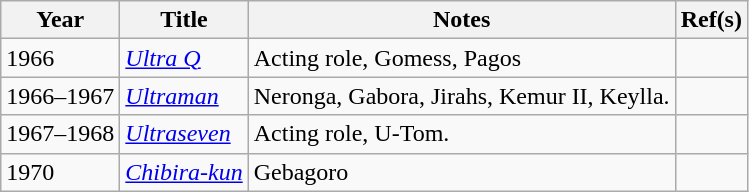<table class="wikitable sortable">
<tr>
<th>Year</th>
<th>Title</th>
<th class="unsortable">Notes</th>
<th>Ref(s)</th>
</tr>
<tr>
<td>1966</td>
<td><em><a href='#'>Ultra Q</a></em></td>
<td>Acting role, Gomess, Pagos</td>
<td></td>
</tr>
<tr>
<td>1966–1967</td>
<td><em><a href='#'>Ultraman</a></em></td>
<td>Neronga, Gabora, Jirahs, Kemur II, Keylla.</td>
<td></td>
</tr>
<tr>
<td>1967–1968</td>
<td><em><a href='#'>Ultraseven</a></em></td>
<td>Acting role, U-Tom.</td>
<td></td>
</tr>
<tr>
<td>1970</td>
<td><em><a href='#'>Chibira-kun</a></em></td>
<td>Gebagoro</td>
<td></td>
</tr>
</table>
